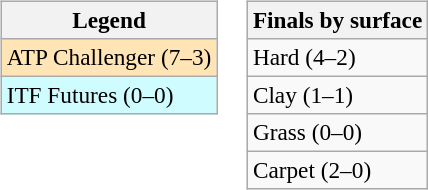<table>
<tr valign=top>
<td><br><table class=wikitable style=font-size:97%>
<tr>
<th>Legend</th>
</tr>
<tr bgcolor=moccasin>
<td>ATP Challenger (7–3)</td>
</tr>
<tr bgcolor=cffcff>
<td>ITF Futures (0–0)</td>
</tr>
</table>
</td>
<td><br><table class=wikitable style=font-size:97%>
<tr>
<th>Finals by surface</th>
</tr>
<tr>
<td>Hard (4–2)</td>
</tr>
<tr>
<td>Clay (1–1)</td>
</tr>
<tr>
<td>Grass (0–0)</td>
</tr>
<tr>
<td>Carpet (2–0)</td>
</tr>
</table>
</td>
</tr>
</table>
